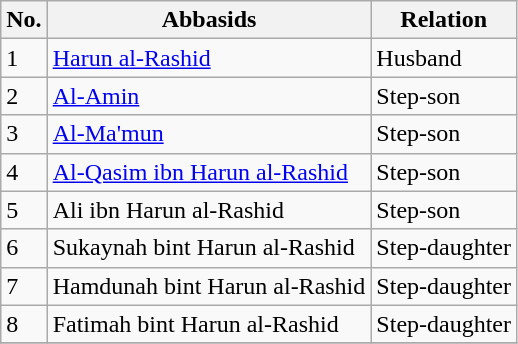<table class="wikitable" border="2">
<tr>
<th>No.</th>
<th>Abbasids</th>
<th>Relation</th>
</tr>
<tr>
<td>1</td>
<td><a href='#'>Harun al-Rashid</a></td>
<td>Husband</td>
</tr>
<tr>
<td>2</td>
<td><a href='#'>Al-Amin</a></td>
<td>Step-son</td>
</tr>
<tr>
<td>3</td>
<td><a href='#'>Al-Ma'mun</a></td>
<td>Step-son</td>
</tr>
<tr>
<td>4</td>
<td><a href='#'>Al-Qasim ibn Harun al-Rashid</a></td>
<td>Step-son</td>
</tr>
<tr>
<td>5</td>
<td>Ali ibn Harun al-Rashid</td>
<td>Step-son</td>
</tr>
<tr>
<td>6</td>
<td>Sukaynah bint Harun al-Rashid</td>
<td>Step-daughter</td>
</tr>
<tr>
<td>7</td>
<td>Hamdunah bint Harun al-Rashid</td>
<td>Step-daughter</td>
</tr>
<tr>
<td>8</td>
<td>Fatimah bint Harun al-Rashid</td>
<td>Step-daughter</td>
</tr>
<tr>
</tr>
</table>
